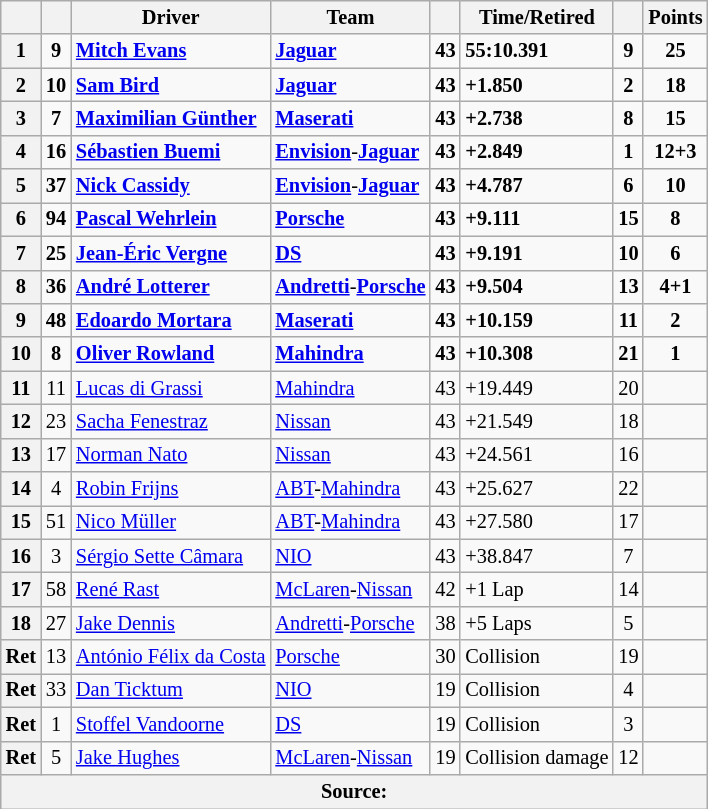<table class="wikitable sortable" style="font-size: 85%">
<tr>
<th scope="col"></th>
<th scope="col"></th>
<th scope="col">Driver</th>
<th scope="col">Team</th>
<th scope="col"></th>
<th scope="col" class="unsortable">Time/Retired</th>
<th scope="col"></th>
<th scope="col">Points</th>
</tr>
<tr>
<th scope="row"><strong>1</strong></th>
<td align="center"><strong>9</strong></td>
<td data-sort-value="EVA"><strong> <a href='#'>Mitch Evans</a></strong></td>
<td><strong><a href='#'>Jaguar</a></strong></td>
<td><strong>43</strong></td>
<td><strong>55:10.391</strong></td>
<td align="center"><strong>9</strong></td>
<td align="center"><strong>25</strong></td>
</tr>
<tr>
<th scope="row"><strong>2</strong></th>
<td align="center"><strong>10</strong></td>
<td data-sort-value="BIR"><strong> <a href='#'>Sam Bird</a></strong></td>
<td><strong><a href='#'>Jaguar</a></strong></td>
<td><strong>43</strong></td>
<td><strong>+1.850</strong></td>
<td align="center"><strong>2</strong></td>
<td align="center"><strong>18</strong></td>
</tr>
<tr>
<th scope="row">3</th>
<td align="center"><strong>7</strong></td>
<td data-sort-value="GUE"><strong> <a href='#'>Maximilian Günther</a></strong></td>
<td><strong><a href='#'>Maserati</a></strong></td>
<td><strong>43</strong></td>
<td><strong>+2.738</strong></td>
<td align="center"><strong>8</strong></td>
<td align="center"><strong>15</strong></td>
</tr>
<tr>
<th scope="row">4</th>
<td align="center"><strong>16</strong></td>
<td data-sort-value="BUE"> <strong><a href='#'>Sébastien Buemi</a></strong></td>
<td><a href='#'><strong>Envision</strong></a>-<a href='#'><strong>Jaguar</strong></a></td>
<td><strong>43</strong></td>
<td><strong>+2.849</strong></td>
<td align="center"><strong>1</strong></td>
<td align="center"><strong>12+3</strong></td>
</tr>
<tr>
<th scope="row">5</th>
<td align="center"><strong>37</strong></td>
<td data-sort-value="CAS"><strong> <a href='#'>Nick Cassidy</a></strong></td>
<td><a href='#'><strong>Envision</strong></a>-<a href='#'><strong>Jaguar</strong></a></td>
<td><strong>43</strong></td>
<td><strong>+4.787</strong></td>
<td align="center"><strong>6</strong></td>
<td align="center"><strong>10</strong></td>
</tr>
<tr>
<th scope="row"><strong>6</strong></th>
<td align="center"><strong>94</strong></td>
<td data-sort-value="WEH"><strong> <a href='#'>Pascal Wehrlein</a></strong></td>
<td><strong><a href='#'>Porsche</a></strong></td>
<td><strong>43</strong></td>
<td><strong>+9.111</strong></td>
<td align="center"><strong>15</strong></td>
<td align="center"><strong>8</strong></td>
</tr>
<tr>
<th scope="row">7</th>
<td align="center"><strong>25</strong></td>
<td data-sort-value="JEV"><strong> <a href='#'>Jean-Éric Vergne</a></strong></td>
<td><a href='#'><strong>DS</strong></a></td>
<td><strong>43</strong></td>
<td><strong>+9.191</strong></td>
<td align="center"><strong>10</strong></td>
<td align="center"><strong>6</strong></td>
</tr>
<tr>
<th scope="row"><strong>8</strong></th>
<td align="center"><strong>36</strong></td>
<td data-sort-value="LOT"><strong> <a href='#'>André Lotterer</a></strong></td>
<td><a href='#'><strong>Andretti</strong></a>-<a href='#'><strong>Porsche</strong></a></td>
<td><strong>43</strong></td>
<td><strong>+9.504</strong></td>
<td align="center"><strong>13</strong></td>
<td align="center"><strong>4+1</strong></td>
</tr>
<tr>
<th scope="row">9</th>
<td align="center"><strong>48</strong></td>
<td data-sort-value="MOR"><strong> <a href='#'>Edoardo Mortara</a></strong></td>
<td><strong><a href='#'>Maserati</a></strong></td>
<td><strong>43</strong></td>
<td><strong>+10.159</strong></td>
<td align="center"><strong>11</strong></td>
<td align="center"><strong>2</strong></td>
</tr>
<tr>
<th scope="row">10</th>
<td align="center"><strong>8</strong></td>
<td data-sort-value="ROW"><strong> <a href='#'>Oliver Rowland</a></strong></td>
<td><strong><a href='#'>Mahindra</a></strong></td>
<td><strong>43</strong></td>
<td><strong>+10.308</strong></td>
<td align="center"><strong>21</strong></td>
<td align="center"><strong>1</strong></td>
</tr>
<tr>
<th scope="row">11</th>
<td align="center">11</td>
<td data-sort-value="DIG"> <a href='#'>Lucas di Grassi</a></td>
<td><a href='#'>Mahindra</a></td>
<td>43</td>
<td>+19.449</td>
<td align="center">20</td>
<td align="center"></td>
</tr>
<tr>
<th scope="row">12</th>
<td align="center">23</td>
<td data-sort-value="FEN"> <a href='#'>Sacha Fenestraz</a></td>
<td><a href='#'>Nissan</a></td>
<td>43</td>
<td>+21.549</td>
<td align="center">18</td>
<td align="center"></td>
</tr>
<tr>
<th scope="row">13</th>
<td align="center">17</td>
<td data-sort-value="NAT"> <a href='#'>Norman Nato</a></td>
<td><a href='#'>Nissan</a></td>
<td>43</td>
<td>+24.561</td>
<td align="center">16</td>
<td align="center"></td>
</tr>
<tr>
<th scope="row">14</th>
<td align="center">4</td>
<td data-sort-value="FRI"> <a href='#'>Robin Frijns</a></td>
<td><a href='#'>ABT</a>-<a href='#'>Mahindra</a></td>
<td>43</td>
<td>+25.627</td>
<td align="center">22</td>
<td align="center"></td>
</tr>
<tr>
<th scope="row">15</th>
<td align="center">51</td>
<td data-sort-value="MUE"> <a href='#'>Nico Müller</a></td>
<td><a href='#'>ABT</a>-<a href='#'>Mahindra</a></td>
<td>43</td>
<td>+27.580</td>
<td align="center">17</td>
<td align="center"></td>
</tr>
<tr>
<th scope="row">16</th>
<td align="center">3</td>
<td data-sort-value="SET"> <a href='#'>Sérgio Sette Câmara</a></td>
<td><a href='#'>NIO</a></td>
<td>43</td>
<td>+38.847</td>
<td align="center">7</td>
<td align="center"></td>
</tr>
<tr>
<th scope="row">17</th>
<td align="center">58</td>
<td data-sort-value="RAS"> <a href='#'>René Rast</a></td>
<td><a href='#'>McLaren</a>-<a href='#'>Nissan</a></td>
<td>42</td>
<td>+1 Lap</td>
<td align="center">14</td>
<td align="center"></td>
</tr>
<tr>
<th scope="row">18</th>
<td align="center">27</td>
<td data-sort-value="DEN"> <a href='#'>Jake Dennis</a></td>
<td><a href='#'>Andretti</a>-<a href='#'>Porsche</a></td>
<td>38</td>
<td>+5 Laps</td>
<td align="center">5</td>
<td align="center"></td>
</tr>
<tr>
<th scope="row">Ret</th>
<td align="center">13</td>
<td data-sort-value="DAC"> <a href='#'>António Félix da Costa</a></td>
<td><a href='#'>Porsche</a></td>
<td>30</td>
<td>Collision</td>
<td align="center">19</td>
<td align="center"></td>
</tr>
<tr>
<th scope="row">Ret</th>
<td align="center">33</td>
<td data-sort-value="TIC"> <a href='#'>Dan Ticktum</a></td>
<td><a href='#'>NIO</a></td>
<td>19</td>
<td>Collision</td>
<td align="center">4</td>
<td align="center"></td>
</tr>
<tr>
<th scope="row">Ret</th>
<td align="center">1</td>
<td data-sort-value="VAN"> <a href='#'>Stoffel Vandoorne</a></td>
<td><a href='#'>DS</a></td>
<td>19</td>
<td>Collision</td>
<td align="center">3</td>
<td align="center"></td>
</tr>
<tr>
<th scope="row">Ret</th>
<td align="center">5</td>
<td data-sort-value="HUG"> <a href='#'>Jake Hughes</a></td>
<td><a href='#'>McLaren</a>-<a href='#'>Nissan</a></td>
<td>19</td>
<td>Collision damage</td>
<td align="center">12</td>
<td align="center"></td>
</tr>
<tr>
<th colspan="8">Source:</th>
</tr>
</table>
